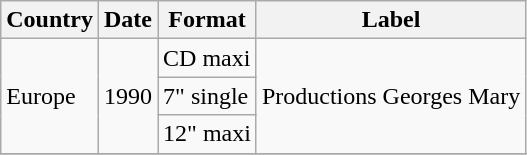<table class=wikitable>
<tr>
<th>Country</th>
<th>Date</th>
<th>Format</th>
<th>Label</th>
</tr>
<tr>
<td rowspan="3">Europe</td>
<td rowspan="3">1990</td>
<td>CD maxi</td>
<td rowspan="3">Productions Georges Mary</td>
</tr>
<tr>
<td>7" single</td>
</tr>
<tr>
<td>12" maxi</td>
</tr>
<tr>
</tr>
</table>
